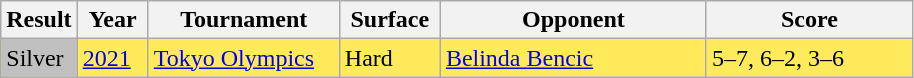<table class="sortable wikitable">
<tr>
<th>Result</th>
<th style="width:40px">Year</th>
<th style="width:120px">Tournament</th>
<th style="width:60px">Surface</th>
<th style="width:170px">Opponent</th>
<th style="width:130px" class="unsortable">Score</th>
</tr>
<tr bgcolor=FFEA5C>
<td bgcolor=silver>Silver</td>
<td><a href='#'>2021</a></td>
<td><a href='#'>Tokyo Olympics</a></td>
<td>Hard</td>
<td> <a href='#'>Belinda Bencic</a></td>
<td>5–7, 6–2, 3–6</td>
</tr>
</table>
